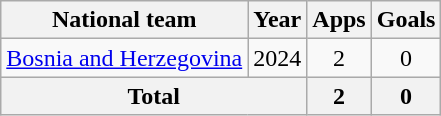<table class="wikitable" style="text-align:center">
<tr>
<th>National team</th>
<th>Year</th>
<th>Apps</th>
<th>Goals</th>
</tr>
<tr>
<td><a href='#'>Bosnia and Herzegovina</a></td>
<td>2024</td>
<td>2</td>
<td>0</td>
</tr>
<tr>
<th colspan=2>Total</th>
<th>2</th>
<th>0</th>
</tr>
</table>
